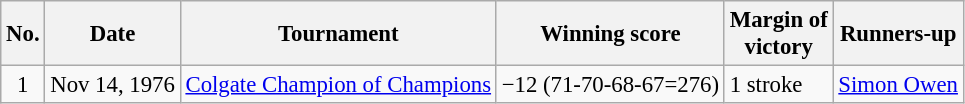<table class="wikitable" style="font-size:95%;">
<tr>
<th>No.</th>
<th>Date</th>
<th>Tournament</th>
<th>Winning score</th>
<th>Margin of<br>victory</th>
<th>Runners-up</th>
</tr>
<tr>
<td align=center>1</td>
<td align=right>Nov 14, 1976</td>
<td><a href='#'>Colgate Champion of Champions</a></td>
<td>−12 (71-70-68-67=276)</td>
<td>1 stroke</td>
<td> <a href='#'>Simon Owen</a></td>
</tr>
</table>
